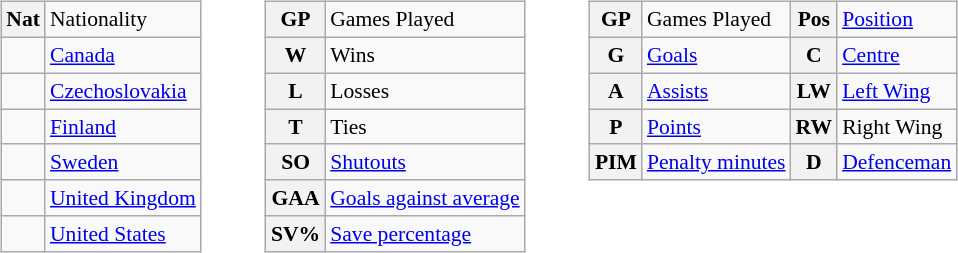<table>
<tr>
<td valign=top><br><table class="wikitable" style="font-size:90%;">
<tr>
<th>Nat</th>
<td>Nationality</td>
</tr>
<tr>
<td></td>
<td><a href='#'>Canada</a></td>
</tr>
<tr>
<td></td>
<td><a href='#'>Czechoslovakia</a></td>
</tr>
<tr>
<td></td>
<td><a href='#'>Finland</a></td>
</tr>
<tr>
<td></td>
<td><a href='#'>Sweden</a></td>
</tr>
<tr>
<td></td>
<td><a href='#'>United Kingdom</a></td>
</tr>
<tr>
<td></td>
<td><a href='#'>United States</a></td>
</tr>
</table>
</td>
<td width=20></td>
<td valign=top><br><table class="wikitable" style="font-size:90%;">
<tr>
<th>GP</th>
<td>Games Played</td>
</tr>
<tr>
<th>W</th>
<td>Wins</td>
</tr>
<tr>
<th>L</th>
<td>Losses</td>
</tr>
<tr>
<th>T</th>
<td>Ties</td>
</tr>
<tr>
<th>SO</th>
<td><a href='#'>Shutouts</a></td>
</tr>
<tr>
<th>GAA</th>
<td><a href='#'>Goals against average</a></td>
</tr>
<tr>
<th>SV%</th>
<td><a href='#'>Save percentage</a></td>
</tr>
</table>
</td>
<td width=20></td>
<td valign=top><br><table class="wikitable" style="font-size:90%;">
<tr>
<th>GP</th>
<td>Games Played</td>
<th>Pos</th>
<td><a href='#'>Position</a></td>
</tr>
<tr>
<th>G</th>
<td><a href='#'>Goals</a></td>
<th>C</th>
<td><a href='#'>Centre</a></td>
</tr>
<tr>
<th>A</th>
<td><a href='#'>Assists</a></td>
<th>LW</th>
<td><a href='#'>Left Wing</a></td>
</tr>
<tr>
<th>P</th>
<td><a href='#'>Points</a></td>
<th>RW</th>
<td>Right Wing</td>
</tr>
<tr>
<th>PIM</th>
<td><a href='#'>Penalty minutes</a></td>
<th>D</th>
<td><a href='#'>Defenceman</a></td>
</tr>
</table>
</td>
</tr>
</table>
